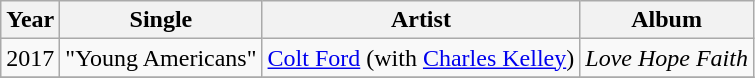<table class="wikitable">
<tr>
<th>Year</th>
<th>Single</th>
<th>Artist</th>
<th>Album</th>
</tr>
<tr>
<td>2017</td>
<td>"Young Americans"</td>
<td><a href='#'>Colt Ford</a> (with <a href='#'>Charles Kelley</a>)</td>
<td><em>Love Hope Faith</em></td>
</tr>
<tr>
</tr>
</table>
